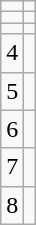<table class="wikitable">
<tr>
<td></td>
<td></td>
</tr>
<tr>
<td></td>
<td></td>
</tr>
<tr>
<td></td>
<td></td>
</tr>
<tr>
<td>4</td>
<td></td>
</tr>
<tr>
<td>5</td>
<td></td>
</tr>
<tr>
<td>6</td>
<td></td>
</tr>
<tr>
<td>7</td>
<td></td>
</tr>
<tr>
<td>8</td>
<td></td>
</tr>
</table>
